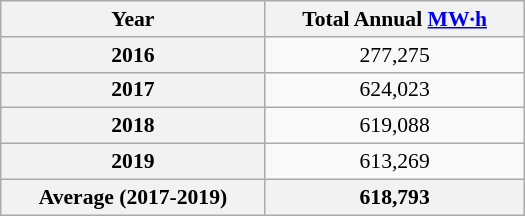<table class=wikitable style="text-align:center; font-size:0.9em; width:350px;">
<tr>
<th>Year</th>
<th>Total Annual <a href='#'>MW·h</a></th>
</tr>
<tr>
<th>2016</th>
<td>277,275</td>
</tr>
<tr>
<th>2017</th>
<td>624,023</td>
</tr>
<tr>
<th>2018</th>
<td>619,088</td>
</tr>
<tr>
<th>2019</th>
<td>613,269</td>
</tr>
<tr>
<th>Average (2017-2019)</th>
<th>618,793</th>
</tr>
</table>
